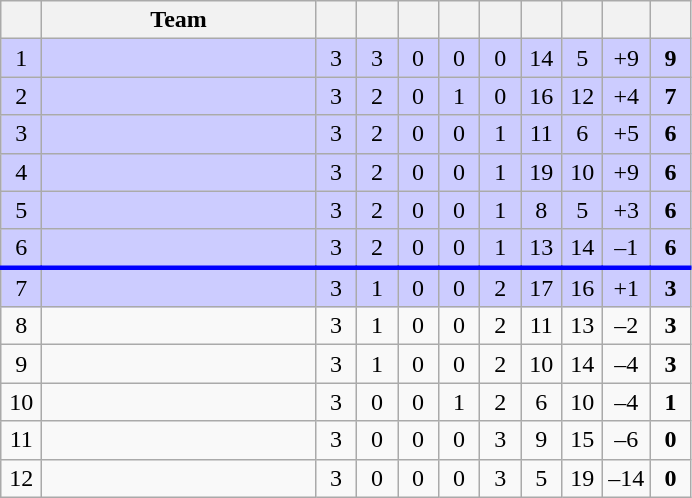<table class="wikitable" style="text-align: center;">
<tr>
<th width="20"></th>
<th style="width:175px;">Team</th>
<th width="20"></th>
<th width="20"></th>
<th width="20"></th>
<th width="20"></th>
<th width="20"></th>
<th width="20"></th>
<th width="20"></th>
<th></th>
<th width="20"></th>
</tr>
<tr bgcolor=#ccccff>
<td>1</td>
<td align=left></td>
<td>3</td>
<td>3</td>
<td>0</td>
<td>0</td>
<td>0</td>
<td>14</td>
<td>5</td>
<td>+9</td>
<td><strong>9</strong></td>
</tr>
<tr bgcolor=#ccccff>
<td>2</td>
<td align=left></td>
<td>3</td>
<td>2</td>
<td>0</td>
<td>1</td>
<td>0</td>
<td>16</td>
<td>12</td>
<td>+4</td>
<td><strong>7</strong></td>
</tr>
<tr bgcolor=#ccccff>
<td>3</td>
<td align=left></td>
<td>3</td>
<td>2</td>
<td>0</td>
<td>0</td>
<td>1</td>
<td>11</td>
<td>6</td>
<td>+5</td>
<td><strong>6</strong></td>
</tr>
<tr bgcolor=#ccccff>
<td>4</td>
<td align=left></td>
<td>3</td>
<td>2</td>
<td>0</td>
<td>0</td>
<td>1</td>
<td>19</td>
<td>10</td>
<td>+9</td>
<td><strong>6</strong></td>
</tr>
<tr bgcolor=#ccccff>
<td>5</td>
<td align=left></td>
<td>3</td>
<td>2</td>
<td>0</td>
<td>0</td>
<td>1</td>
<td>8</td>
<td>5</td>
<td>+3</td>
<td><strong>6</strong></td>
</tr>
<tr bgcolor=#ccccff>
<td>6</td>
<td align=left></td>
<td>3</td>
<td>2</td>
<td>0</td>
<td>0</td>
<td>1</td>
<td>13</td>
<td>14</td>
<td>–1</td>
<td><strong>6</strong></td>
</tr>
<tr style="border-bottom:3px solid blue;">
</tr>
<tr bgcolor=#ccccff>
<td>7</td>
<td align=left></td>
<td>3</td>
<td>1</td>
<td>0</td>
<td>0</td>
<td>2</td>
<td>17</td>
<td>16</td>
<td>+1</td>
<td><strong>3</strong></td>
</tr>
<tr>
<td>8</td>
<td align=left></td>
<td>3</td>
<td>1</td>
<td>0</td>
<td>0</td>
<td>2</td>
<td>11</td>
<td>13</td>
<td>–2</td>
<td><strong>3</strong></td>
</tr>
<tr>
<td>9</td>
<td align=left></td>
<td>3</td>
<td>1</td>
<td>0</td>
<td>0</td>
<td>2</td>
<td>10</td>
<td>14</td>
<td>–4</td>
<td><strong>3</strong></td>
</tr>
<tr>
<td>10</td>
<td align=left></td>
<td>3</td>
<td>0</td>
<td>0</td>
<td>1</td>
<td>2</td>
<td>6</td>
<td>10</td>
<td>–4</td>
<td><strong>1</strong></td>
</tr>
<tr>
<td>11</td>
<td align=left></td>
<td>3</td>
<td>0</td>
<td>0</td>
<td>0</td>
<td>3</td>
<td>9</td>
<td>15</td>
<td>–6</td>
<td><strong>0</strong></td>
</tr>
<tr>
<td>12</td>
<td align=left></td>
<td>3</td>
<td>0</td>
<td>0</td>
<td>0</td>
<td>3</td>
<td>5</td>
<td>19</td>
<td>–14</td>
<td><strong>0</strong></td>
</tr>
</table>
